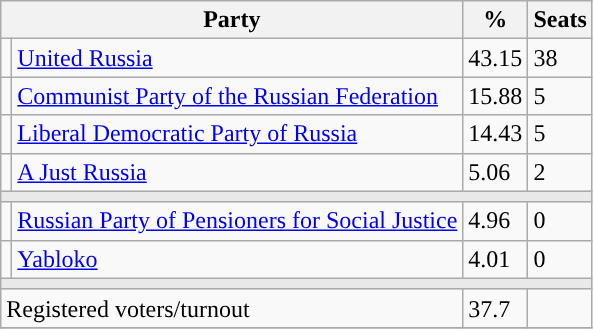<table class="wikitable">
<tr>
<th colspan=2>Party</th>
<th>%</th>
<th>Seats</th>
</tr>
<tr>
<td style="background:"></td>
<td><a href='#'>United Russia</a></td>
<td>43.15</td>
<td>38</td>
</tr>
<tr>
<td style="background:"></td>
<td><a href='#'>Communist Party of the Russian Federation</a></td>
<td>15.88</td>
<td>5</td>
</tr>
<tr>
<td style="background:"></td>
<td><a href='#'>Liberal Democratic Party of Russia</a></td>
<td>14.43</td>
<td>5</td>
</tr>
<tr>
<td style="background:"></td>
<td><a href='#'>A Just Russia</a></td>
<td>5.06</td>
<td>2</td>
</tr>
<tr>
<td colspan=4 style="background:#E9E9E9;"></td>
</tr>
<tr>
<td style="background:"></td>
<td><a href='#'>Russian Party of Pensioners for Social Justice</a></td>
<td>4.96</td>
<td>0</td>
</tr>
<tr>
<td style="background:"></td>
<td><a href='#'>Yabloko</a></td>
<td>4.01</td>
<td>0</td>
</tr>
<tr>
<td colspan=4 style="background:#E9E9E9;"></td>
</tr>
<tr>
<td align=left colspan=2>Registered voters/turnout</td>
<td>37.7</td>
<td></td>
</tr>
<tr>
</tr>
</table>
